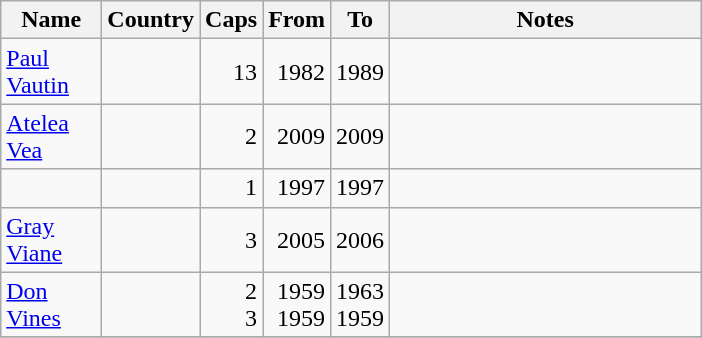<table class="wikitable">
<tr>
<th width="60px">Name</th>
<th width="30px">Country</th>
<th width="30px">Caps</th>
<th width="30px">From</th>
<th width="30px">To</th>
<th width="200px">Notes</th>
</tr>
<tr>
<td align="left"><a href='#'>Paul Vautin</a></td>
<td align="left"></td>
<td align="right">13</td>
<td align="right">1982</td>
<td align="right">1989</td>
<td align="left"></td>
</tr>
<tr>
<td align="left"><a href='#'>Atelea Vea</a></td>
<td align="left"></td>
<td align="right">2</td>
<td align="right">2009</td>
<td align="right">2009</td>
<td align="left"></td>
</tr>
<tr>
<td align="left"></td>
<td align="left"></td>
<td align="right">1</td>
<td align="right">1997</td>
<td align="right">1997</td>
<td align="left"></td>
</tr>
<tr>
<td align="left"><a href='#'>Gray Viane</a></td>
<td align="left"></td>
<td align="right">3</td>
<td align="right">2005</td>
<td align="right">2006</td>
<td align="left"></td>
</tr>
<tr>
<td align="left"><a href='#'>Don Vines</a></td>
<td align="left"><br></td>
<td align="right">2<br>3</td>
<td align="right">1959<br>1959</td>
<td align="right">1963<br>1959</td>
<td align="left"></td>
</tr>
<tr>
</tr>
</table>
